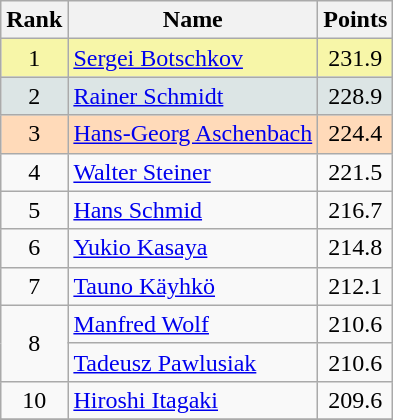<table class="wikitable sortable">
<tr>
<th align=Center>Rank</th>
<th>Name</th>
<th>Points</th>
</tr>
<tr style="background:#F7F6A8">
<td align=center>1</td>
<td> <a href='#'>Sergei Botschkov</a></td>
<td align=center>231.9</td>
</tr>
<tr style="background: #DCE5E5;">
<td align=center>2</td>
<td> <a href='#'>Rainer Schmidt</a></td>
<td align=center>228.9</td>
</tr>
<tr style="background: #FFDAB9;">
<td align=center>3</td>
<td> <a href='#'>Hans-Georg Aschenbach</a></td>
<td align=center>224.4</td>
</tr>
<tr>
<td align=center>4</td>
<td> <a href='#'>Walter Steiner</a></td>
<td align=center>221.5</td>
</tr>
<tr>
<td align=center>5</td>
<td> <a href='#'>Hans Schmid</a></td>
<td align=center>216.7</td>
</tr>
<tr>
<td align=center>6</td>
<td> <a href='#'>Yukio Kasaya</a></td>
<td align=center>214.8</td>
</tr>
<tr>
<td align=center>7</td>
<td> <a href='#'>Tauno Käyhkö</a></td>
<td align=center>212.1</td>
</tr>
<tr>
<td rowspan=2 align=center>8</td>
<td> <a href='#'>Manfred Wolf</a></td>
<td align=center>210.6</td>
</tr>
<tr>
<td> <a href='#'>Tadeusz Pawlusiak</a></td>
<td align=center>210.6</td>
</tr>
<tr>
<td align=center>10</td>
<td> <a href='#'>Hiroshi Itagaki</a></td>
<td align=center>209.6</td>
</tr>
<tr>
</tr>
</table>
